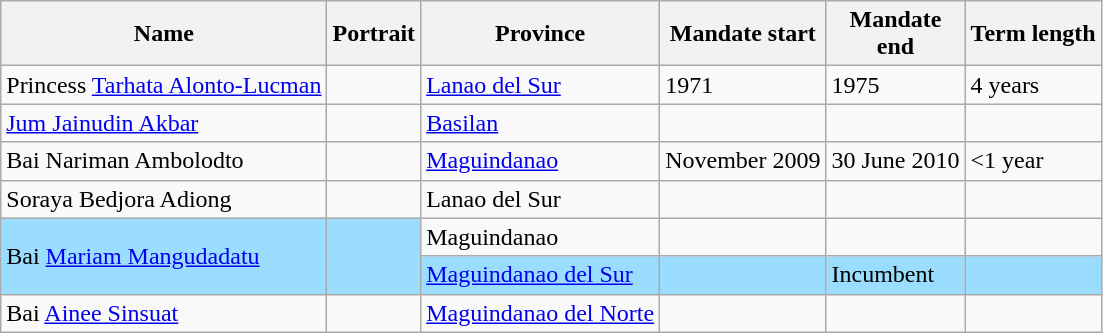<table class="wikitable sortable">
<tr>
<th>Name</th>
<th>Portrait</th>
<th>Province</th>
<th>Mandate start</th>
<th>Mandate<br>end</th>
<th>Term length</th>
</tr>
<tr>
<td>Princess <a href='#'>Tarhata Alonto-Lucman</a></td>
<td></td>
<td><a href='#'>Lanao del Sur</a></td>
<td>1971</td>
<td>1975</td>
<td>4 years</td>
</tr>
<tr>
<td><a href='#'>Jum Jainudin Akbar</a></td>
<td></td>
<td><a href='#'>Basilan</a></td>
<td></td>
<td></td>
<td></td>
</tr>
<tr>
<td>Bai Nariman Ambolodto</td>
<td></td>
<td><a href='#'>Maguindanao</a></td>
<td>November 2009</td>
<td>30 June 2010</td>
<td><1 year</td>
</tr>
<tr>
<td>Soraya Bedjora Adiong</td>
<td></td>
<td>Lanao del Sur</td>
<td></td>
<td></td>
<td></td>
</tr>
<tr>
<td rowspan="2"  style="background-color: #9BDDFF">Bai <a href='#'>Mariam Mangudadatu</a></td>
<td rowspan="2"  style="background-color: #9BDDFF"></td>
<td>Maguindanao</td>
<td></td>
<td></td>
<td></td>
</tr>
<tr>
<td style="background-color: #9BDDFF"><a href='#'>Maguindanao del Sur</a></td>
<td style="background-color: #9BDDFF"></td>
<td style="background-color: #9BDDFF">Incumbent</td>
<td style="background-color: #9BDDFF"></td>
</tr>
<tr>
<td>Bai <a href='#'>Ainee Sinsuat</a></td>
<td></td>
<td><a href='#'>Maguindanao del Norte</a></td>
<td></td>
<td></td>
<td></td>
</tr>
</table>
